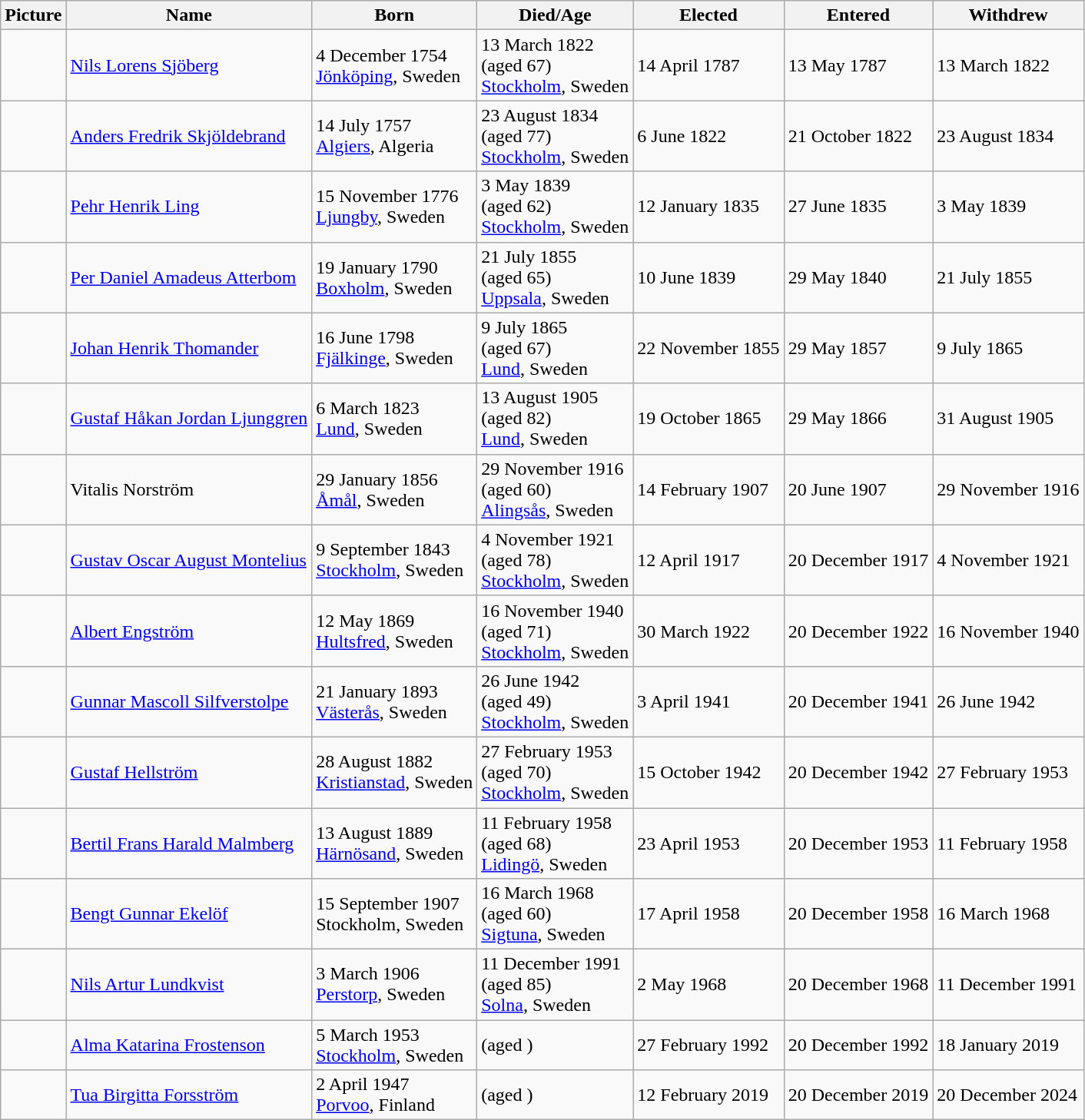<table class="wikitable sortable">
<tr>
<th>Picture</th>
<th>Name</th>
<th>Born</th>
<th>Died/Age</th>
<th>Elected</th>
<th>Entered</th>
<th>Withdrew</th>
</tr>
<tr>
<td></td>
<td><a href='#'>Nils Lorens Sjöberg</a></td>
<td>4 December 1754 <br> <a href='#'>Jönköping</a>, Sweden</td>
<td>13 March 1822 <br> (aged 67) <br> <a href='#'>Stockholm</a>, Sweden</td>
<td>14 April 1787</td>
<td>13 May 1787</td>
<td>13 March 1822</td>
</tr>
<tr>
<td></td>
<td><a href='#'>Anders Fredrik Skjöldebrand</a></td>
<td>14 July 1757 <br> <a href='#'>Algiers</a>, Algeria</td>
<td>23 August 1834 <br> (aged 77) <br> <a href='#'>Stockholm</a>, Sweden</td>
<td>6 June 1822</td>
<td>21 October 1822</td>
<td>23 August 1834</td>
</tr>
<tr>
<td></td>
<td><a href='#'>Pehr Henrik Ling</a></td>
<td>15 November 1776 <br> <a href='#'>Ljungby</a>, Sweden</td>
<td>3 May 1839 <br> (aged 62) <br> <a href='#'>Stockholm</a>, Sweden</td>
<td>12 January 1835</td>
<td>27 June 1835</td>
<td>3 May 1839</td>
</tr>
<tr>
<td></td>
<td><a href='#'>Per Daniel Amadeus Atterbom</a></td>
<td>19 January 1790 <br> <a href='#'>Boxholm</a>, Sweden</td>
<td>21 July 1855 <br> (aged 65) <br> <a href='#'>Uppsala</a>, Sweden</td>
<td>10 June 1839</td>
<td>29 May 1840</td>
<td>21 July 1855</td>
</tr>
<tr>
<td></td>
<td><a href='#'>Johan Henrik Thomander</a></td>
<td>16 June 1798 <br> <a href='#'>Fjälkinge</a>, Sweden</td>
<td>9 July 1865 <br> (aged 67) <br> <a href='#'>Lund</a>, Sweden</td>
<td>22 November 1855</td>
<td>29 May 1857</td>
<td>9 July 1865</td>
</tr>
<tr>
<td></td>
<td><a href='#'>Gustaf Håkan Jordan Ljunggren</a></td>
<td>6 March 1823 <br> <a href='#'>Lund</a>, Sweden</td>
<td>13 August 1905 <br> (aged 82) <br> <a href='#'>Lund</a>, Sweden</td>
<td>19 October 1865</td>
<td>29 May 1866</td>
<td>31 August 1905</td>
</tr>
<tr>
<td></td>
<td>Vitalis Norström</td>
<td>29 January 1856 <br> <a href='#'>Åmål</a>, Sweden</td>
<td>29 November 1916 <br> (aged 60) <br> <a href='#'>Alingsås</a>, Sweden</td>
<td>14 February 1907</td>
<td>20 June 1907</td>
<td>29 November 1916</td>
</tr>
<tr>
<td></td>
<td><a href='#'>Gustav Oscar August Montelius</a></td>
<td>9 September 1843 <br> <a href='#'>Stockholm</a>, Sweden</td>
<td>4 November 1921 <br> (aged 78) <br> <a href='#'>Stockholm</a>, Sweden</td>
<td>12 April 1917</td>
<td>20 December 1917</td>
<td>4 November 1921</td>
</tr>
<tr>
<td></td>
<td><a href='#'>Albert Engström</a></td>
<td>12 May 1869 <br> <a href='#'>Hultsfred</a>, Sweden</td>
<td>16 November 1940 <br> (aged 71) <br> <a href='#'>Stockholm</a>, Sweden</td>
<td>30 March 1922</td>
<td>20 December 1922</td>
<td>16 November 1940</td>
</tr>
<tr>
<td></td>
<td><a href='#'>Gunnar Mascoll Silfverstolpe</a></td>
<td>21 January 1893 <br> <a href='#'>Västerås</a>, Sweden</td>
<td>26 June 1942 <br> (aged 49) <br> <a href='#'>Stockholm</a>, Sweden</td>
<td>3 April 1941</td>
<td>20 December 1941</td>
<td>26 June 1942</td>
</tr>
<tr>
<td></td>
<td><a href='#'>Gustaf Hellström</a></td>
<td>28 August 1882 <br> <a href='#'>Kristianstad</a>, Sweden</td>
<td>27 February 1953 <br> (aged 70) <br> <a href='#'>Stockholm</a>, Sweden</td>
<td>15 October 1942</td>
<td>20 December 1942</td>
<td>27 February 1953</td>
</tr>
<tr>
<td></td>
<td><a href='#'>Bertil Frans Harald Malmberg</a></td>
<td>13 August 1889 <br> <a href='#'>Härnösand</a>, Sweden</td>
<td>11 February 1958 <br> (aged 68) <br> <a href='#'>Lidingö</a>, Sweden</td>
<td>23 April 1953</td>
<td>20 December 1953</td>
<td>11 February 1958</td>
</tr>
<tr>
<td></td>
<td><a href='#'>Bengt Gunnar Ekelöf</a></td>
<td>15 September 1907 <br> Stockholm, Sweden</td>
<td>16 March 1968 <br> (aged 60) <br> <a href='#'>Sigtuna</a>, Sweden</td>
<td>17 April 1958</td>
<td>20 December 1958</td>
<td>16 March 1968</td>
</tr>
<tr>
<td></td>
<td><a href='#'>Nils Artur Lundkvist</a></td>
<td>3 March 1906 <br> <a href='#'>Perstorp</a>, Sweden</td>
<td>11 December 1991 <br> (aged 85) <br> <a href='#'>Solna</a>, Sweden</td>
<td>2 May 1968</td>
<td>20 December 1968</td>
<td>11 December 1991</td>
</tr>
<tr>
<td></td>
<td><a href='#'>Alma Katarina Frostenson</a></td>
<td>5 March 1953 <br> <a href='#'>Stockholm</a>, Sweden</td>
<td>(aged )</td>
<td>27 February 1992</td>
<td>20 December 1992</td>
<td>18 January 2019</td>
</tr>
<tr>
<td></td>
<td><a href='#'>Tua Birgitta Forsström</a></td>
<td>2 April 1947 <br> <a href='#'>Porvoo</a>, Finland</td>
<td>(aged )</td>
<td>12 February 2019</td>
<td>20 December 2019</td>
<td>20 December 2024</td>
</tr>
</table>
